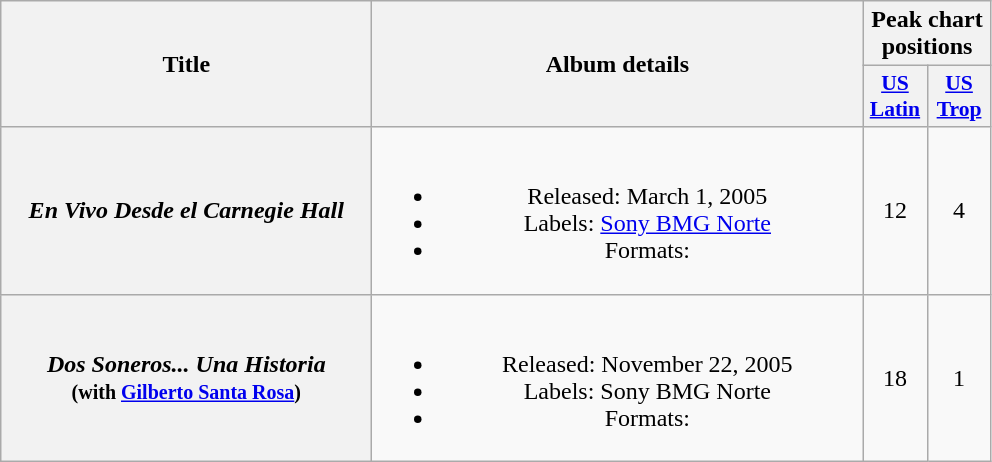<table class="wikitable plainrowheaders" style="text-align:center;">
<tr>
<th scope="col" rowspan="2" style="width:15em;">Title</th>
<th scope="col" rowspan="2" style="width:20em;">Album details</th>
<th scope="col" colspan="5">Peak chart positions</th>
</tr>
<tr>
<th scope="col" style="width:2.5em;font-size:90%;"><a href='#'>US Latin</a><br></th>
<th scope="col" style="width:2.5em;font-size:90%;"><a href='#'>US Trop</a><br></th>
</tr>
<tr>
<th scope="row"><em>En Vivo Desde el Carnegie Hall</em></th>
<td><br><ul><li>Released: March 1, 2005</li><li>Labels: <a href='#'>Sony BMG Norte</a></li><li>Formats:</li></ul></td>
<td>12</td>
<td>4</td>
</tr>
<tr>
<th scope="row"><em>Dos Soneros... Una Historia</em><br><small>(with <a href='#'>Gilberto Santa Rosa</a>)</small></th>
<td><br><ul><li>Released: November 22, 2005</li><li>Labels: Sony BMG Norte</li><li>Formats:</li></ul></td>
<td>18</td>
<td>1</td>
</tr>
</table>
